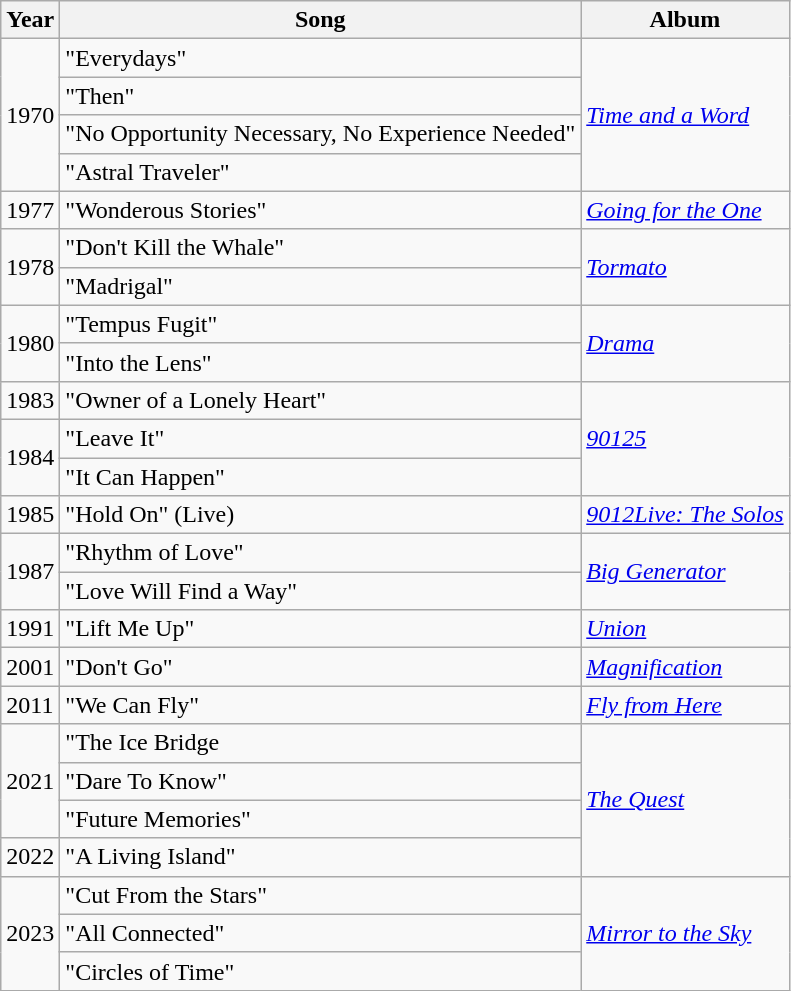<table class="wikitable">
<tr>
<th>Year</th>
<th>Song</th>
<th>Album</th>
</tr>
<tr>
<td rowspan="4">1970</td>
<td>"Everydays"</td>
<td rowspan="4"><em><a href='#'>Time and a Word</a></em></td>
</tr>
<tr>
<td>"Then"</td>
</tr>
<tr>
<td>"No Opportunity Necessary, No Experience Needed"</td>
</tr>
<tr>
<td>"Astral Traveler"</td>
</tr>
<tr>
<td>1977</td>
<td>"Wonderous Stories"</td>
<td><em><a href='#'>Going for the One</a></em></td>
</tr>
<tr>
<td rowspan="2">1978</td>
<td>"Don't Kill the Whale"</td>
<td rowspan="2"><em><a href='#'>Tormato</a></em></td>
</tr>
<tr>
<td>"Madrigal"</td>
</tr>
<tr>
<td rowspan="2">1980</td>
<td>"Tempus Fugit"</td>
<td rowspan="2"><a href='#'><em>Drama</em></a></td>
</tr>
<tr>
<td>"Into the Lens"</td>
</tr>
<tr>
<td>1983</td>
<td>"Owner of a Lonely Heart"</td>
<td rowspan="3"><em><a href='#'>90125</a></em></td>
</tr>
<tr>
<td rowspan="2">1984</td>
<td>"Leave It"</td>
</tr>
<tr>
<td>"It Can Happen"</td>
</tr>
<tr>
<td>1985</td>
<td>"Hold On" (Live)</td>
<td><em><a href='#'>9012Live: The Solos</a></em></td>
</tr>
<tr>
<td rowspan="2">1987</td>
<td>"Rhythm of Love"</td>
<td rowspan="2"><em><a href='#'>Big Generator</a></em></td>
</tr>
<tr>
<td>"Love Will Find a Way"</td>
</tr>
<tr>
<td>1991</td>
<td>"Lift Me Up"</td>
<td><a href='#'><em>Union</em></a></td>
</tr>
<tr>
<td>2001</td>
<td>"Don't Go"</td>
<td><a href='#'><em>Magnification</em></a></td>
</tr>
<tr>
<td>2011</td>
<td>"We Can Fly"</td>
<td><em><a href='#'>Fly from Here</a></em></td>
</tr>
<tr>
<td rowspan="3">2021</td>
<td>"The Ice Bridge</td>
<td rowspan="4"><a href='#'><em>The Quest</em></a></td>
</tr>
<tr>
<td>"Dare To Know"</td>
</tr>
<tr>
<td>"Future Memories"</td>
</tr>
<tr>
<td>2022</td>
<td>"A Living Island"</td>
</tr>
<tr>
<td rowspan="3">2023</td>
<td>"Cut From the Stars"</td>
<td rowspan="3"><em><a href='#'>Mirror to the Sky</a></em></td>
</tr>
<tr>
<td>"All Connected"</td>
</tr>
<tr>
<td>"Circles of Time"</td>
</tr>
</table>
